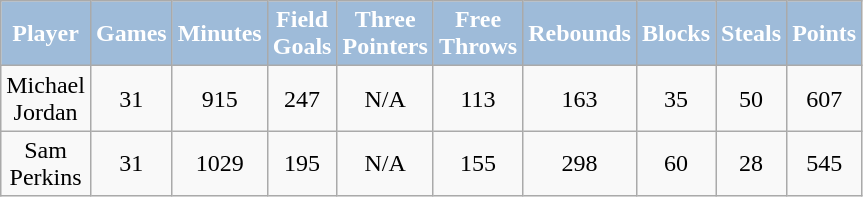<table class="wikitable" style="width:00%;">
<tr style="text-align:center; background:#9ebbd9; color:#fff;">
<td><strong>Player</strong></td>
<td><strong>Games</strong></td>
<td><strong>Minutes</strong></td>
<td><strong>Field Goals</strong></td>
<td><strong>Three Pointers</strong></td>
<td><strong>Free Throws</strong></td>
<td><strong>Rebounds</strong></td>
<td><strong>Blocks</strong></td>
<td><strong>Steals</strong></td>
<td><strong>Points</strong></td>
</tr>
<tr style="text-align:center;" bgcolor="">
<td>Michael Jordan</td>
<td>31</td>
<td>915</td>
<td>247</td>
<td>N/A</td>
<td>113</td>
<td>163</td>
<td>35</td>
<td>50</td>
<td>607</td>
</tr>
<tr style="text-align:center;" bgcolor="">
<td>Sam Perkins</td>
<td>31</td>
<td>1029</td>
<td>195</td>
<td>N/A</td>
<td>155</td>
<td>298</td>
<td>60</td>
<td>28</td>
<td>545</td>
</tr>
</table>
